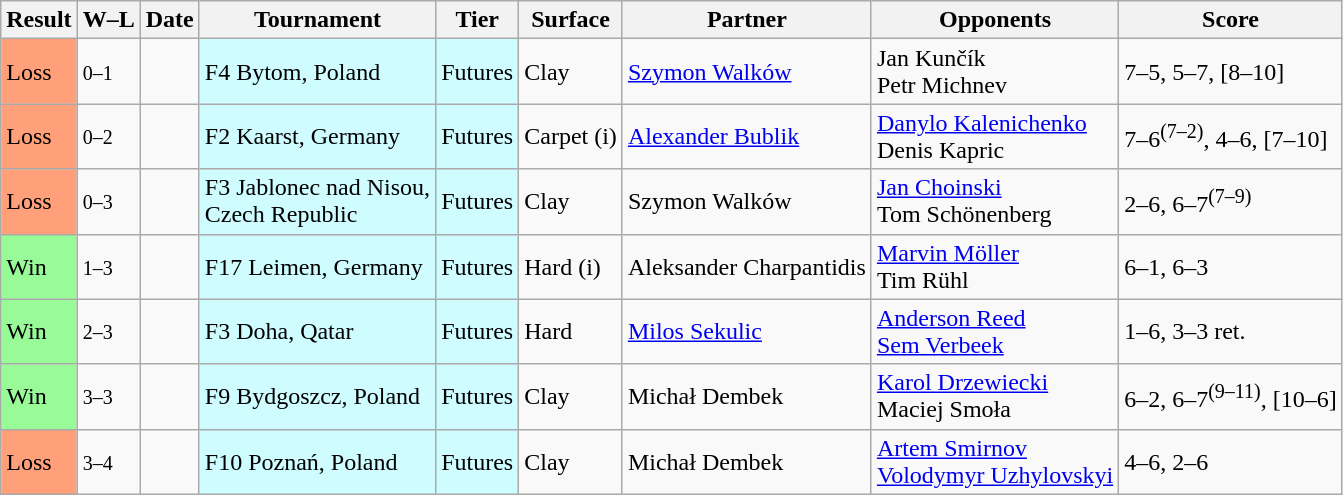<table class="sortable wikitable">
<tr>
<th>Result</th>
<th class="unsortable">W–L</th>
<th>Date</th>
<th>Tournament</th>
<th>Tier</th>
<th>Surface</th>
<th>Partner</th>
<th>Opponents</th>
<th class="unsortable">Score</th>
</tr>
<tr>
<td style="background:#ffa07a;">Loss</td>
<td><small>0–1</small></td>
<td></td>
<td style=background:#cffcff>F4 Bytom, Poland</td>
<td style=background:#cffcff>Futures</td>
<td>Clay</td>
<td> <a href='#'>Szymon Walków</a></td>
<td> Jan Kunčík<br> Petr Michnev</td>
<td>7–5, 5–7, [8–10]</td>
</tr>
<tr>
<td style="background:#ffa07a;">Loss</td>
<td><small>0–2</small></td>
<td></td>
<td style=background:#cffcff>F2 Kaarst, Germany</td>
<td style=background:#cffcff>Futures</td>
<td>Carpet (i)</td>
<td> <a href='#'>Alexander Bublik</a></td>
<td> <a href='#'>Danylo Kalenichenko</a><br> Denis Kapric</td>
<td>7–6<sup>(7–2)</sup>, 4–6, [7–10]</td>
</tr>
<tr>
<td style="background:#ffa07a;">Loss</td>
<td><small>0–3</small></td>
<td></td>
<td style=background:#cffcff>F3 Jablonec nad Nisou,<br>Czech Republic</td>
<td style=background:#cffcff>Futures</td>
<td>Clay</td>
<td> Szymon Walków</td>
<td> <a href='#'>Jan Choinski</a><br> Tom Schönenberg</td>
<td>2–6, 6–7<sup>(7–9)</sup></td>
</tr>
<tr>
<td style="background:#98fb98;">Win</td>
<td><small>1–3</small></td>
<td></td>
<td style=background:#cffcff>F17 Leimen, Germany</td>
<td style=background:#cffcff>Futures</td>
<td>Hard (i)</td>
<td> Aleksander Charpantidis</td>
<td> <a href='#'>Marvin Möller</a><br> Tim Rühl</td>
<td>6–1, 6–3</td>
</tr>
<tr>
<td style="background:#98fb98;">Win</td>
<td><small>2–3</small></td>
<td></td>
<td style=background:#cffcff>F3 Doha, Qatar</td>
<td style=background:#cffcff>Futures</td>
<td>Hard</td>
<td> <a href='#'>Milos Sekulic</a></td>
<td> <a href='#'>Anderson Reed</a><br> <a href='#'>Sem Verbeek</a></td>
<td>1–6, 3–3 ret.</td>
</tr>
<tr>
<td style="background:#98fb98;">Win</td>
<td><small>3–3</small></td>
<td></td>
<td style=background:#cffcff>F9 Bydgoszcz, Poland</td>
<td style=background:#cffcff>Futures</td>
<td>Clay</td>
<td> Michał Dembek</td>
<td> <a href='#'>Karol Drzewiecki</a><br> Maciej Smoła</td>
<td>6–2, 6–7<sup>(9–11)</sup>, [10–6]</td>
</tr>
<tr>
<td style="background:#ffa07a;">Loss</td>
<td><small>3–4</small></td>
<td></td>
<td style=background:#cffcff>F10 Poznań, Poland</td>
<td style=background:#cffcff>Futures</td>
<td>Clay</td>
<td> Michał Dembek</td>
<td> <a href='#'>Artem Smirnov</a><br> <a href='#'>Volodymyr Uzhylovskyi</a></td>
<td>4–6, 2–6</td>
</tr>
</table>
